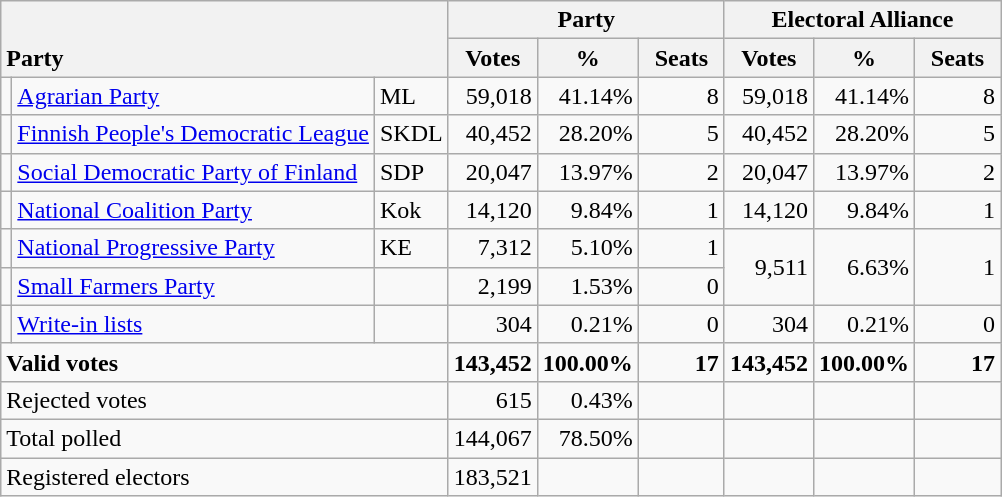<table class="wikitable" border="1" style="text-align:right;">
<tr>
<th style="text-align:left;" valign=bottom rowspan=2 colspan=3>Party</th>
<th colspan=3>Party</th>
<th colspan=3>Electoral Alliance</th>
</tr>
<tr>
<th align=center valign=bottom width="50">Votes</th>
<th align=center valign=bottom width="50">%</th>
<th align=center valign=bottom width="50">Seats</th>
<th align=center valign=bottom width="50">Votes</th>
<th align=center valign=bottom width="50">%</th>
<th align=center valign=bottom width="50">Seats</th>
</tr>
<tr>
<td></td>
<td align=left><a href='#'>Agrarian Party</a></td>
<td align=left>ML</td>
<td>59,018</td>
<td>41.14%</td>
<td>8</td>
<td>59,018</td>
<td>41.14%</td>
<td>8</td>
</tr>
<tr>
<td></td>
<td align=left><a href='#'>Finnish People's Democratic League</a></td>
<td align=left>SKDL</td>
<td>40,452</td>
<td>28.20%</td>
<td>5</td>
<td>40,452</td>
<td>28.20%</td>
<td>5</td>
</tr>
<tr>
<td></td>
<td align=left style="white-space: nowrap;"><a href='#'>Social Democratic Party of Finland</a></td>
<td align=left>SDP</td>
<td>20,047</td>
<td>13.97%</td>
<td>2</td>
<td>20,047</td>
<td>13.97%</td>
<td>2</td>
</tr>
<tr>
<td></td>
<td align=left><a href='#'>National Coalition Party</a></td>
<td align=left>Kok</td>
<td>14,120</td>
<td>9.84%</td>
<td>1</td>
<td>14,120</td>
<td>9.84%</td>
<td>1</td>
</tr>
<tr>
<td></td>
<td align=left><a href='#'>National Progressive Party</a></td>
<td align=left>KE</td>
<td>7,312</td>
<td>5.10%</td>
<td>1</td>
<td rowspan=2>9,511</td>
<td rowspan=2>6.63%</td>
<td rowspan=2>1</td>
</tr>
<tr>
<td></td>
<td align=left><a href='#'>Small Farmers Party</a></td>
<td align=left></td>
<td>2,199</td>
<td>1.53%</td>
<td>0</td>
</tr>
<tr>
<td></td>
<td align=left><a href='#'>Write-in lists</a></td>
<td align=left></td>
<td>304</td>
<td>0.21%</td>
<td>0</td>
<td>304</td>
<td>0.21%</td>
<td>0</td>
</tr>
<tr style="font-weight:bold">
<td align=left colspan=3>Valid votes</td>
<td>143,452</td>
<td>100.00%</td>
<td>17</td>
<td>143,452</td>
<td>100.00%</td>
<td>17</td>
</tr>
<tr>
<td align=left colspan=3>Rejected votes</td>
<td>615</td>
<td>0.43%</td>
<td></td>
<td></td>
<td></td>
<td></td>
</tr>
<tr>
<td align=left colspan=3>Total polled</td>
<td>144,067</td>
<td>78.50%</td>
<td></td>
<td></td>
<td></td>
<td></td>
</tr>
<tr>
<td align=left colspan=3>Registered electors</td>
<td>183,521</td>
<td></td>
<td></td>
<td></td>
<td></td>
<td></td>
</tr>
</table>
